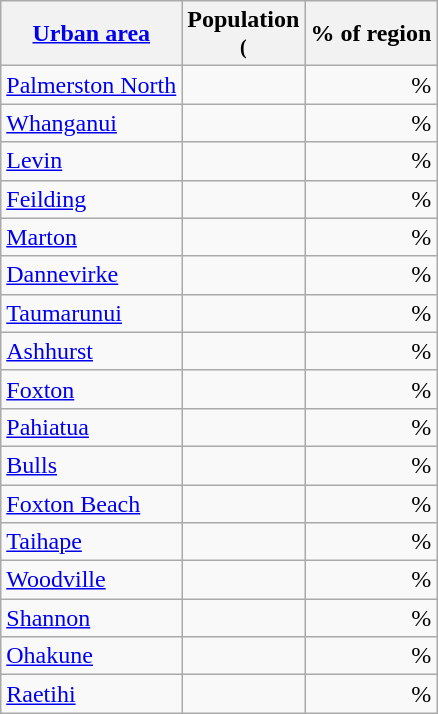<table class="wikitable">
<tr>
<th><a href='#'>Urban area</a></th>
<th>Population<br><small>(</small></th>
<th>% of region</th>
</tr>
<tr>
<td><a href='#'>Palmerston North</a></td>
<td align="right"></td>
<td align="right">%</td>
</tr>
<tr>
<td><a href='#'>Whanganui</a></td>
<td align="right"></td>
<td align="right">%</td>
</tr>
<tr>
<td><a href='#'>Levin</a></td>
<td align="right"></td>
<td align="right">%</td>
</tr>
<tr>
<td><a href='#'>Feilding</a></td>
<td align="right"></td>
<td align="right">%</td>
</tr>
<tr>
<td><a href='#'>Marton</a></td>
<td align="right"></td>
<td align="right">%</td>
</tr>
<tr>
<td><a href='#'>Dannevirke</a></td>
<td align="right"></td>
<td align="right">%</td>
</tr>
<tr>
<td><a href='#'>Taumarunui</a></td>
<td align="right"></td>
<td align="right">%</td>
</tr>
<tr>
<td><a href='#'>Ashhurst</a></td>
<td align="right"></td>
<td align="right">%</td>
</tr>
<tr>
<td><a href='#'>Foxton</a></td>
<td align="right"></td>
<td align="right">%</td>
</tr>
<tr>
<td><a href='#'>Pahiatua</a></td>
<td align="right"></td>
<td align="right">%</td>
</tr>
<tr>
<td><a href='#'>Bulls</a></td>
<td align=right></td>
<td align=right>%</td>
</tr>
<tr>
<td><a href='#'>Foxton Beach</a></td>
<td align=right></td>
<td align=right>%</td>
</tr>
<tr>
<td><a href='#'>Taihape</a></td>
<td align=right></td>
<td align=right>%</td>
</tr>
<tr>
<td><a href='#'>Woodville</a></td>
<td align=right></td>
<td align=right>%</td>
</tr>
<tr>
<td><a href='#'>Shannon</a></td>
<td align="right"></td>
<td align="right">%</td>
</tr>
<tr>
<td><a href='#'>Ohakune</a></td>
<td align="right"></td>
<td align="right">%</td>
</tr>
<tr>
<td><a href='#'>Raetihi</a></td>
<td align="right"></td>
<td align="right">%</td>
</tr>
</table>
